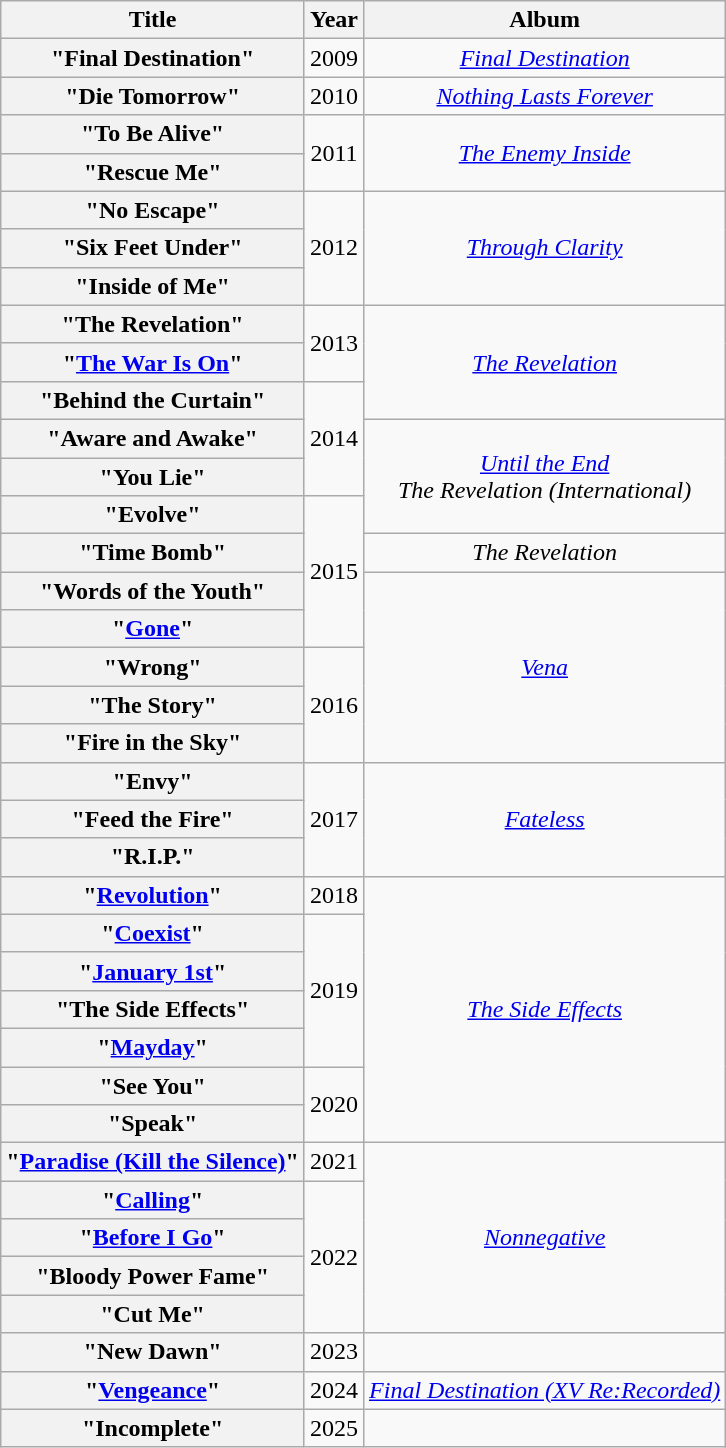<table class="wikitable plainrowheaders" style="text-align:center;">
<tr>
<th rowspan="1">Title</th>
<th rowspan="1">Year</th>
<th rowspan="1">Album</th>
</tr>
<tr>
<th scope="row">"Final Destination"</th>
<td>2009</td>
<td><em><a href='#'>Final Destination</a></em></td>
</tr>
<tr>
<th scope="row">"Die Tomorrow"</th>
<td>2010</td>
<td><em><a href='#'>Nothing Lasts Forever</a></em></td>
</tr>
<tr>
<th scope="row">"To Be Alive"</th>
<td rowspan="2">2011</td>
<td rowspan="2"><em><a href='#'>The Enemy Inside</a></em></td>
</tr>
<tr>
<th scope="row">"Rescue Me"</th>
</tr>
<tr>
<th scope="row">"No Escape"</th>
<td rowspan="3">2012</td>
<td rowspan="3"><em><a href='#'>Through Clarity</a></em></td>
</tr>
<tr>
<th scope="row">"Six Feet Under"</th>
</tr>
<tr>
<th scope="row">"Inside of Me"</th>
</tr>
<tr>
<th scope="row">"The Revelation"</th>
<td rowspan="2">2013</td>
<td rowspan="3"><em><a href='#'>The Revelation</a></em></td>
</tr>
<tr>
<th scope="row">"<a href='#'>The War Is On</a>"</th>
</tr>
<tr>
<th scope="row">"Behind the Curtain"</th>
<td rowspan="3">2014</td>
</tr>
<tr>
<th scope="row">"Aware and Awake"</th>
<td rowspan="3"><em><a href='#'>Until the End</a></em><br><em>The Revelation (International)</em><br></td>
</tr>
<tr>
<th scope="row">"You Lie"</th>
</tr>
<tr>
<th scope="row">"Evolve"</th>
<td rowspan="4">2015</td>
</tr>
<tr>
<th scope="row">"Time Bomb"</th>
<td><em>The Revelation</em></td>
</tr>
<tr>
<th scope="row">"Words of the Youth"</th>
<td rowspan="5"><em><a href='#'>Vena</a></em></td>
</tr>
<tr>
<th scope="row">"<a href='#'>Gone</a>"</th>
</tr>
<tr>
<th scope="row">"Wrong"</th>
<td rowspan="3">2016</td>
</tr>
<tr>
<th scope="row">"The Story"</th>
</tr>
<tr>
<th scope="row">"Fire in the Sky"</th>
</tr>
<tr>
<th scope="row">"Envy"</th>
<td rowspan="3">2017</td>
<td rowspan="3"><em><a href='#'>Fateless</a></em></td>
</tr>
<tr>
<th scope="row">"Feed the Fire"</th>
</tr>
<tr>
<th scope="row">"R.I.P."</th>
</tr>
<tr>
<th scope="row">"<a href='#'>Revolution</a>"</th>
<td>2018</td>
<td rowspan="7"><em><a href='#'>The Side Effects</a></em></td>
</tr>
<tr>
<th scope="row">"<a href='#'>Coexist</a>"</th>
<td rowspan="4">2019</td>
</tr>
<tr>
<th scope="row">"<a href='#'>January 1st</a>"</th>
</tr>
<tr>
<th scope="row">"The Side Effects"</th>
</tr>
<tr>
<th scope="row">"<a href='#'>Mayday</a>"</th>
</tr>
<tr>
<th scope="row">"See You"</th>
<td rowspan="2">2020</td>
</tr>
<tr>
<th scope="row">"Speak"</th>
</tr>
<tr>
<th scope="row">"<a href='#'>Paradise (Kill the Silence)</a>"</th>
<td>2021</td>
<td rowspan="5"><em><a href='#'>Nonnegative</a></em></td>
</tr>
<tr>
<th scope="row">"<a href='#'>Calling</a>"</th>
<td rowspan="4">2022</td>
</tr>
<tr>
<th scope="row">"<a href='#'>Before I Go</a>"</th>
</tr>
<tr>
<th scope="row">"Bloody Power Fame"</th>
</tr>
<tr>
<th scope="row">"Cut Me"</th>
</tr>
<tr>
<th scope="row">"New Dawn"</th>
<td>2023</td>
<td></td>
</tr>
<tr>
<th scope="row">"<a href='#'>Vengeance</a>"</th>
<td>2024</td>
<td><em><a href='#'>Final Destination (XV Re:Recorded)</a></em></td>
</tr>
<tr>
<th scope="row">"Incomplete"</th>
<td>2025</td>
<td></td>
</tr>
</table>
